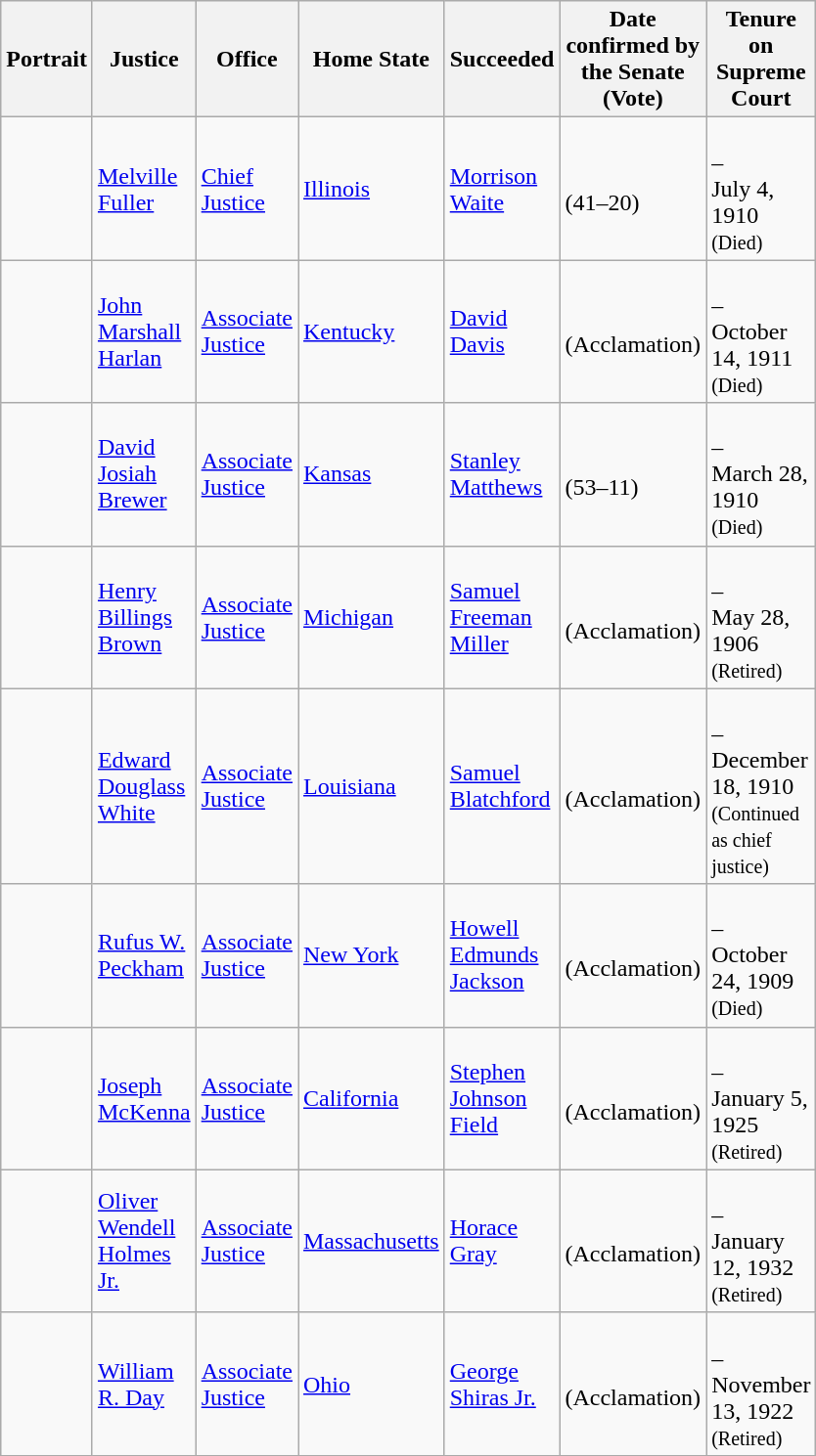<table class="wikitable sortable">
<tr>
<th scope="col" style="width: 10px;">Portrait</th>
<th scope="col" style="width: 10px;">Justice</th>
<th scope="col" style="width: 10px;">Office</th>
<th scope="col" style="width: 10px;">Home State</th>
<th scope="col" style="width: 10px;">Succeeded</th>
<th scope="col" style="width: 10px;">Date confirmed by the Senate<br>(Vote)</th>
<th scope="col" style="width: 10px;">Tenure on Supreme Court</th>
</tr>
<tr>
<td></td>
<td><a href='#'>Melville Fuller</a></td>
<td><a href='#'>Chief Justice</a></td>
<td><a href='#'>Illinois</a></td>
<td><a href='#'>Morrison Waite</a></td>
<td><br>(41–20)</td>
<td><br>–<br>July 4, 1910<br><small>(Died)</small></td>
</tr>
<tr>
<td></td>
<td><a href='#'>John Marshall Harlan</a></td>
<td><a href='#'>Associate Justice</a></td>
<td><a href='#'>Kentucky</a></td>
<td><a href='#'>David Davis</a></td>
<td><br>(Acclamation)</td>
<td><br>–<br>October 14, 1911<br><small>(Died)</small></td>
</tr>
<tr>
<td></td>
<td><a href='#'>David Josiah Brewer</a></td>
<td><a href='#'>Associate Justice</a></td>
<td><a href='#'>Kansas</a></td>
<td><a href='#'>Stanley Matthews</a></td>
<td><br>(53–11)</td>
<td><br>–<br>March 28, 1910<br><small>(Died)</small></td>
</tr>
<tr>
<td></td>
<td><a href='#'>Henry Billings Brown</a></td>
<td><a href='#'>Associate Justice</a></td>
<td><a href='#'>Michigan</a></td>
<td><a href='#'>Samuel Freeman Miller</a></td>
<td><br>(Acclamation)</td>
<td><br>–<br>May 28, 1906<br><small>(Retired)</small></td>
</tr>
<tr>
<td></td>
<td><a href='#'>Edward Douglass White</a></td>
<td><a href='#'>Associate Justice</a></td>
<td><a href='#'>Louisiana</a></td>
<td><a href='#'>Samuel Blatchford</a></td>
<td><br>(Acclamation)</td>
<td><br>–<br>December 18, 1910<br><small>(Continued as chief justice)</small></td>
</tr>
<tr>
<td></td>
<td><a href='#'>Rufus W. Peckham</a></td>
<td><a href='#'>Associate Justice</a></td>
<td><a href='#'>New York</a></td>
<td><a href='#'>Howell Edmunds Jackson</a></td>
<td><br>(Acclamation)</td>
<td><br>–<br>October 24, 1909<br><small>(Died)</small></td>
</tr>
<tr>
<td></td>
<td><a href='#'>Joseph McKenna</a></td>
<td><a href='#'>Associate Justice</a></td>
<td><a href='#'>California</a></td>
<td><a href='#'>Stephen Johnson Field</a></td>
<td><br>(Acclamation)</td>
<td><br>–<br>January 5, 1925<br><small>(Retired)</small></td>
</tr>
<tr>
<td></td>
<td><a href='#'>Oliver Wendell Holmes Jr.</a></td>
<td><a href='#'>Associate Justice</a></td>
<td><a href='#'>Massachusetts</a></td>
<td><a href='#'>Horace Gray</a></td>
<td><br>(Acclamation)</td>
<td><br>–<br>January 12, 1932<br><small>(Retired)</small></td>
</tr>
<tr>
<td></td>
<td><a href='#'>William R. Day</a></td>
<td><a href='#'>Associate Justice</a></td>
<td><a href='#'>Ohio</a></td>
<td><a href='#'>George Shiras Jr.</a></td>
<td><br>(Acclamation)</td>
<td><br>–<br>November 13, 1922<br><small>(Retired)</small></td>
</tr>
<tr>
</tr>
</table>
